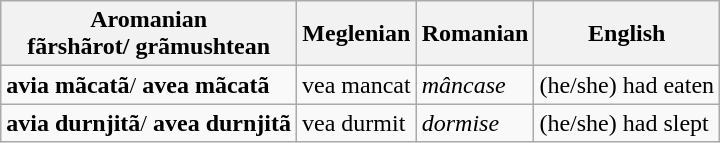<table class="wikitable">
<tr>
<th>Aromanian<br>fãrshãrot/ grãmushtean</th>
<th>Meglenian</th>
<th>Romanian</th>
<th>English</th>
</tr>
<tr>
<td><strong>avia mãcatã</strong>/ <strong>avea mãcatã</strong></td>
<td>vea mancat</td>
<td><em>mâncase</em></td>
<td>(he/she) had eaten</td>
</tr>
<tr>
<td><strong>avia durnjitã</strong>/ <strong>avea durnjitã</strong></td>
<td>vea durmit</td>
<td><em>dormise</em></td>
<td>(he/she) had slept</td>
</tr>
</table>
